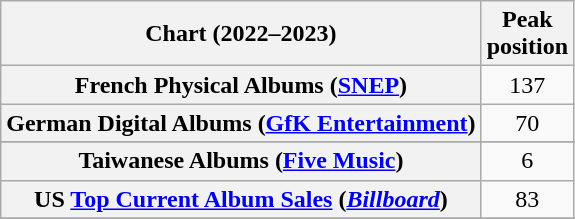<table class="wikitable sortable plainrowheaders" style="text-align:center">
<tr>
<th scope="col">Chart (2022–2023)</th>
<th scope="col">Peak<br>position</th>
</tr>
<tr>
<th scope="row">French Physical Albums (<a href='#'>SNEP</a>)</th>
<td>137</td>
</tr>
<tr>
<th scope="row">German Digital Albums (<a href='#'>GfK Entertainment</a>)</th>
<td>70</td>
</tr>
<tr>
</tr>
<tr>
<th scope="row">Taiwanese Albums (<a href='#'>Five Music</a>)</th>
<td>6</td>
</tr>
<tr>
<th scope="row">US <a href='#'>Top Current Album Sales</a> (<em><a href='#'>Billboard</a></em>)</th>
<td>83</td>
</tr>
<tr>
</tr>
</table>
